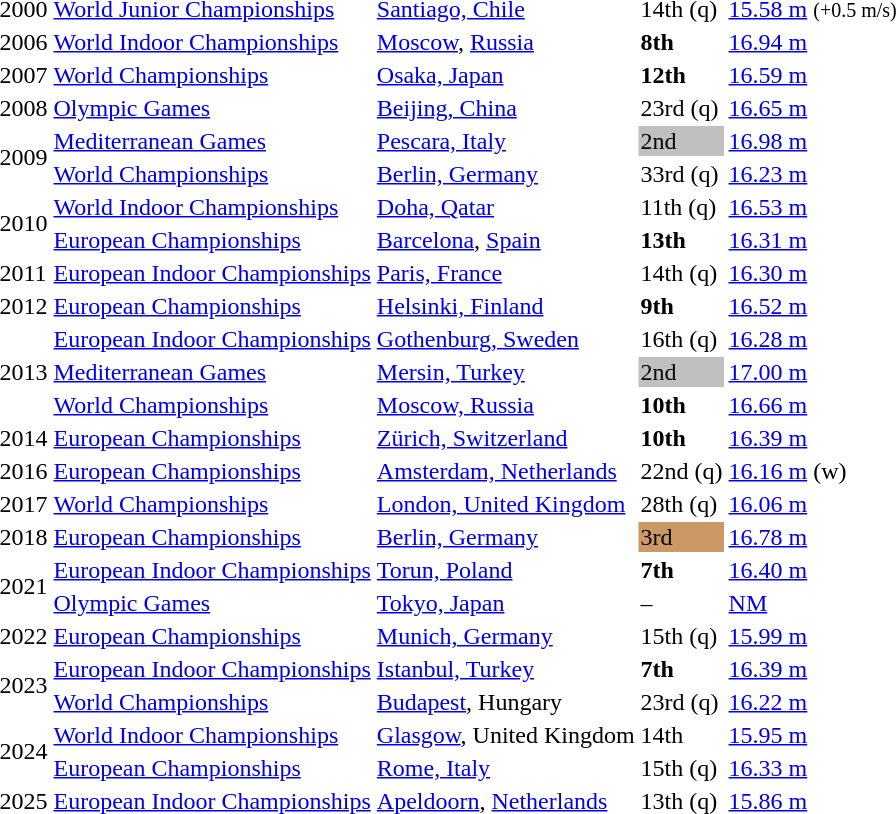<table>
<tr>
<td>2000</td>
<td><a href='#'>World Junior Championships</a></td>
<td><a href='#'>Santiago, Chile</a></td>
<td>14th (q)</td>
<td><a href='#'>15.58 m</a>  <small>(+0.5 m/s)</small></td>
</tr>
<tr>
<td>2006</td>
<td><a href='#'>World Indoor Championships</a></td>
<td><a href='#'>Moscow</a>, <a href='#'>Russia</a></td>
<td><strong>8th</strong></td>
<td><a href='#'>16.94 m</a></td>
</tr>
<tr>
<td>2007</td>
<td><a href='#'>World Championships</a></td>
<td><a href='#'>Osaka, Japan</a></td>
<td><strong>12th</strong></td>
<td><a href='#'>16.59 m</a></td>
</tr>
<tr>
<td>2008</td>
<td><a href='#'>Olympic Games</a></td>
<td><a href='#'>Beijing, China</a></td>
<td>23rd (q)</td>
<td><a href='#'>16.65 m</a></td>
</tr>
<tr>
<td rowspan=2>2009</td>
<td><a href='#'>Mediterranean Games</a></td>
<td><a href='#'>Pescara, Italy</a></td>
<td bgcolor="silver">2nd</td>
<td><a href='#'>16.98 m</a></td>
</tr>
<tr>
<td><a href='#'>World Championships</a></td>
<td><a href='#'>Berlin, Germany</a></td>
<td>33rd (q)</td>
<td><a href='#'>16.23 m</a></td>
</tr>
<tr>
<td rowspan=2>2010</td>
<td><a href='#'>World Indoor Championships</a></td>
<td><a href='#'>Doha, Qatar</a></td>
<td>11th (q)</td>
<td><a href='#'>16.53 m</a></td>
</tr>
<tr>
<td><a href='#'>European Championships</a></td>
<td><a href='#'>Barcelona</a>, <a href='#'>Spain</a></td>
<td><strong>13th</strong></td>
<td><a href='#'>16.31 m</a></td>
</tr>
<tr>
<td>2011</td>
<td><a href='#'>European Indoor Championships</a></td>
<td><a href='#'>Paris, France</a></td>
<td>14th (q)</td>
<td><a href='#'>16.30 m</a></td>
</tr>
<tr>
<td>2012</td>
<td><a href='#'>European Championships</a></td>
<td><a href='#'>Helsinki, Finland</a></td>
<td><strong>9th</strong></td>
<td><a href='#'>16.52 m</a></td>
</tr>
<tr>
<td rowspan=3>2013</td>
<td><a href='#'>European Indoor Championships</a></td>
<td><a href='#'>Gothenburg, Sweden</a></td>
<td>16th (q)</td>
<td><a href='#'>16.28 m</a></td>
</tr>
<tr>
<td><a href='#'>Mediterranean Games</a></td>
<td><a href='#'>Mersin, Turkey</a></td>
<td bgcolor="silver">2nd</td>
<td><a href='#'>17.00 m</a></td>
</tr>
<tr>
<td><a href='#'>World Championships</a></td>
<td><a href='#'>Moscow, Russia</a></td>
<td><strong>10th</strong></td>
<td><a href='#'>16.66 m</a></td>
</tr>
<tr>
<td>2014</td>
<td><a href='#'>European Championships</a></td>
<td><a href='#'>Zürich, Switzerland</a></td>
<td><strong>10th</strong></td>
<td><a href='#'>16.39 m</a></td>
</tr>
<tr>
<td>2016</td>
<td><a href='#'>European Championships</a></td>
<td><a href='#'>Amsterdam, Netherlands</a></td>
<td>22nd (q)</td>
<td><a href='#'>16.16 m</a> (w)</td>
</tr>
<tr>
<td>2017</td>
<td><a href='#'>World Championships</a></td>
<td><a href='#'>London, United Kingdom</a></td>
<td>28th (q)</td>
<td><a href='#'>16.06 m</a></td>
</tr>
<tr>
<td>2018</td>
<td><a href='#'>European Championships</a></td>
<td><a href='#'>Berlin, Germany</a></td>
<td bgcolor=CC9966>3rd</td>
<td><a href='#'>16.78 m</a></td>
</tr>
<tr>
<td rowspan=2>2021</td>
<td><a href='#'>European Indoor Championships</a></td>
<td><a href='#'>Torun, Poland</a></td>
<td><strong>7th</strong></td>
<td><a href='#'>16.40 m</a></td>
</tr>
<tr>
<td><a href='#'>Olympic Games</a></td>
<td><a href='#'>Tokyo, Japan</a></td>
<td>–</td>
<td><a href='#'>NM</a></td>
</tr>
<tr>
<td>2022</td>
<td><a href='#'>European Championships</a></td>
<td><a href='#'>Munich, Germany</a></td>
<td>15th (q)</td>
<td><a href='#'>15.99 m</a></td>
</tr>
<tr>
<td rowspan=2>2023</td>
<td><a href='#'>European Indoor Championships</a></td>
<td><a href='#'>Istanbul, Turkey</a></td>
<td><strong>7th</strong></td>
<td><a href='#'>16.39 m</a></td>
</tr>
<tr>
<td><a href='#'>World Championships</a></td>
<td><a href='#'>Budapest</a>, Hungary</td>
<td>23rd (q)</td>
<td><a href='#'>16.22 m</a></td>
</tr>
<tr>
<td rowspan=2>2024</td>
<td><a href='#'>World Indoor Championships</a></td>
<td><a href='#'>Glasgow</a>, United Kingdom</td>
<td>14th</td>
<td><a href='#'>15.95 m</a></td>
</tr>
<tr>
<td><a href='#'>European Championships</a></td>
<td><a href='#'>Rome, Italy</a></td>
<td>15th (q)</td>
<td><a href='#'>16.33 m</a></td>
</tr>
<tr>
<td>2025</td>
<td><a href='#'>European Indoor Championships</a></td>
<td><a href='#'>Apeldoorn</a>, <a href='#'>Netherlands</a></td>
<td>13th (q)</td>
<td><a href='#'>15.86 m</a></td>
</tr>
<tr>
</tr>
</table>
